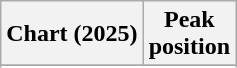<table class="wikitable sortable plainrowheaders">
<tr>
<th scope="col">Chart (2025)</th>
<th scope="col">Peak<br>position</th>
</tr>
<tr>
</tr>
<tr>
</tr>
</table>
